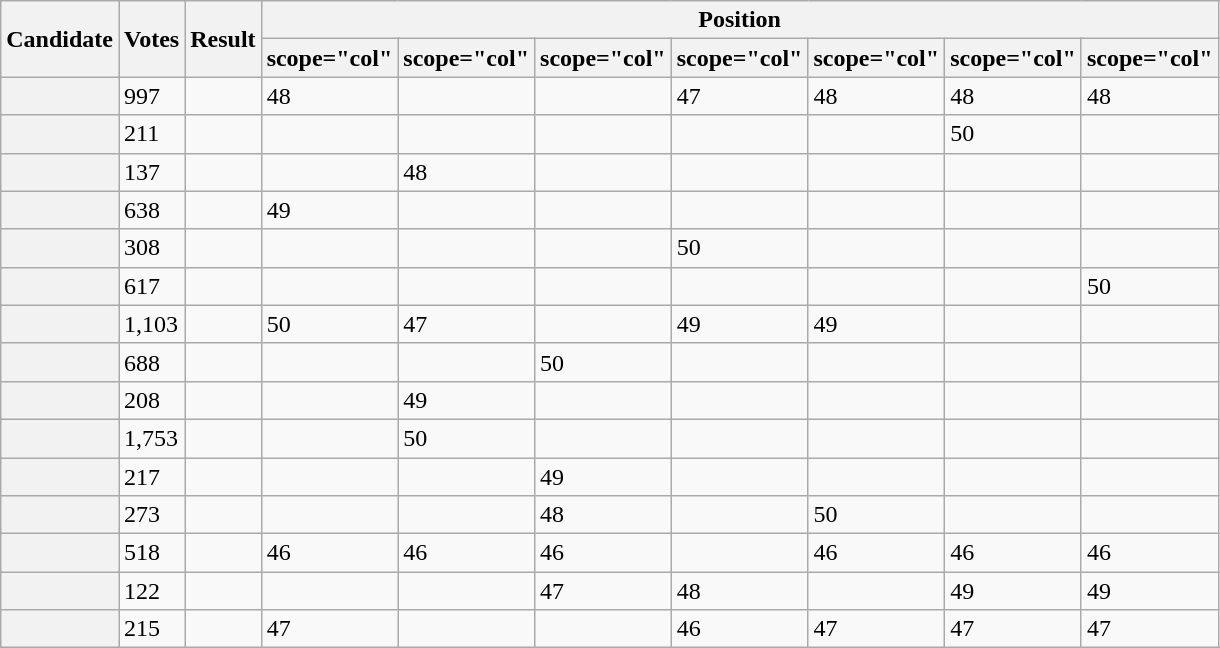<table class="wikitable sortable defaultright col3left">
<tr>
<th scope="col" rowspan="2">Candidate</th>
<th scope="col" rowspan="2">Votes</th>
<th scope="col" rowspan="2">Result</th>
<th scope="col" colspan="7">Position</th>
</tr>
<tr>
<th>scope="col" </th>
<th>scope="col" </th>
<th>scope="col" </th>
<th>scope="col" </th>
<th>scope="col" </th>
<th>scope="col" </th>
<th>scope="col" </th>
</tr>
<tr>
<th scope="row"></th>
<td>997</td>
<td></td>
<td>48</td>
<td></td>
<td></td>
<td>47</td>
<td>48</td>
<td>48</td>
<td>48</td>
</tr>
<tr>
<th scope="row"></th>
<td>211</td>
<td></td>
<td></td>
<td></td>
<td></td>
<td></td>
<td></td>
<td>50</td>
<td></td>
</tr>
<tr>
<th scope="row"></th>
<td>137</td>
<td></td>
<td></td>
<td>48</td>
<td></td>
<td></td>
<td></td>
<td></td>
<td></td>
</tr>
<tr>
<th scope="row"></th>
<td>638</td>
<td></td>
<td>49</td>
<td></td>
<td></td>
<td></td>
<td></td>
<td></td>
<td></td>
</tr>
<tr>
<th scope="row"></th>
<td>308</td>
<td></td>
<td></td>
<td></td>
<td></td>
<td>50</td>
<td></td>
<td></td>
<td></td>
</tr>
<tr>
<th scope="row"></th>
<td>617</td>
<td></td>
<td></td>
<td></td>
<td></td>
<td></td>
<td></td>
<td></td>
<td>50</td>
</tr>
<tr>
<th scope="row"></th>
<td>1,103</td>
<td></td>
<td>50</td>
<td>47</td>
<td></td>
<td>49</td>
<td>49</td>
<td></td>
<td></td>
</tr>
<tr>
<th scope="row"></th>
<td>688</td>
<td></td>
<td></td>
<td></td>
<td>50</td>
<td></td>
<td></td>
<td></td>
<td></td>
</tr>
<tr>
<th scope="row"></th>
<td>208</td>
<td></td>
<td></td>
<td>49</td>
<td></td>
<td></td>
<td></td>
<td></td>
<td></td>
</tr>
<tr>
<th scope="row"></th>
<td>1,753</td>
<td></td>
<td></td>
<td>50</td>
<td></td>
<td></td>
<td></td>
<td></td>
<td></td>
</tr>
<tr>
<th scope="row"></th>
<td>217</td>
<td></td>
<td></td>
<td></td>
<td>49</td>
<td></td>
<td></td>
<td></td>
<td></td>
</tr>
<tr>
<th scope="row"></th>
<td>273</td>
<td></td>
<td></td>
<td></td>
<td>48</td>
<td></td>
<td>50</td>
<td></td>
<td></td>
</tr>
<tr>
<th scope="row"></th>
<td>518</td>
<td></td>
<td>46</td>
<td>46</td>
<td>46</td>
<td></td>
<td>46</td>
<td>46</td>
<td>46</td>
</tr>
<tr>
<th scope="row"></th>
<td>122</td>
<td></td>
<td></td>
<td></td>
<td>47</td>
<td>48</td>
<td></td>
<td>49</td>
<td>49</td>
</tr>
<tr>
<th scope="row"></th>
<td>215</td>
<td></td>
<td>47</td>
<td></td>
<td></td>
<td>46</td>
<td>47</td>
<td>47</td>
<td>47</td>
</tr>
</table>
